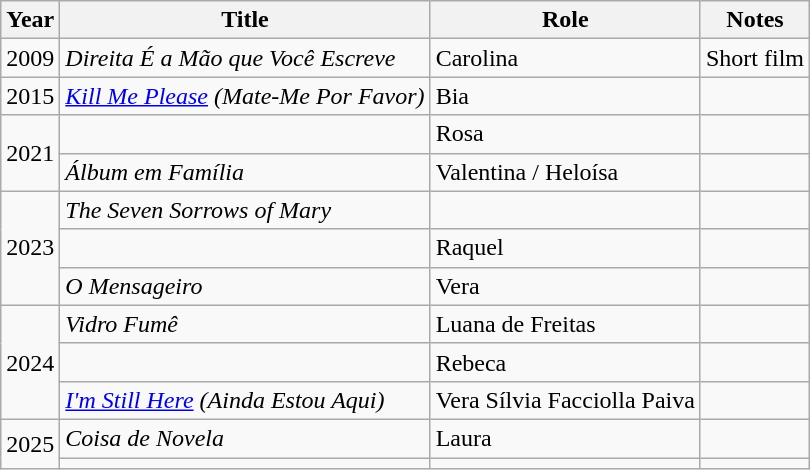<table class="wikitable">
<tr>
<th>Year</th>
<th>Title</th>
<th>Role</th>
<th>Notes</th>
</tr>
<tr>
<td>2009</td>
<td><em>Direita É a Mão que Você Escreve</em></td>
<td>Carolina</td>
<td>Short film</td>
</tr>
<tr>
<td>2015</td>
<td><em><a href='#'>Kill Me Please</a> (Mate-Me Por Favor)</em></td>
<td>Bia</td>
<td></td>
</tr>
<tr>
<td rowspan="2">2021</td>
<td><em></em></td>
<td>Rosa</td>
<td></td>
</tr>
<tr>
<td><em>Álbum em Família</em></td>
<td>Valentina / Heloísa</td>
<td></td>
</tr>
<tr>
<td rowspan="3">2023</td>
<td><em>The Seven Sorrows of Mary</em></td>
<td></td>
<td></td>
</tr>
<tr>
<td><em></em></td>
<td>Raquel</td>
<td></td>
</tr>
<tr>
<td><em>O Mensageiro</em></td>
<td>Vera</td>
<td></td>
</tr>
<tr>
<td rowspan="3">2024</td>
<td><em>Vidro Fumê</em></td>
<td>Luana de Freitas</td>
<td></td>
</tr>
<tr>
<td><em></em></td>
<td>Rebeca</td>
<td></td>
</tr>
<tr>
<td><em><a href='#'>I'm Still Here</a> (Ainda Estou Aqui)</em></td>
<td>Vera Sílvia Facciolla Paiva</td>
<td></td>
</tr>
<tr>
<td rowspan="2">2025</td>
<td><em>Coisa de Novela</em></td>
<td>Laura</td>
<td></td>
</tr>
<tr>
<td><em></em></td>
<td></td>
<td></td>
</tr>
</table>
